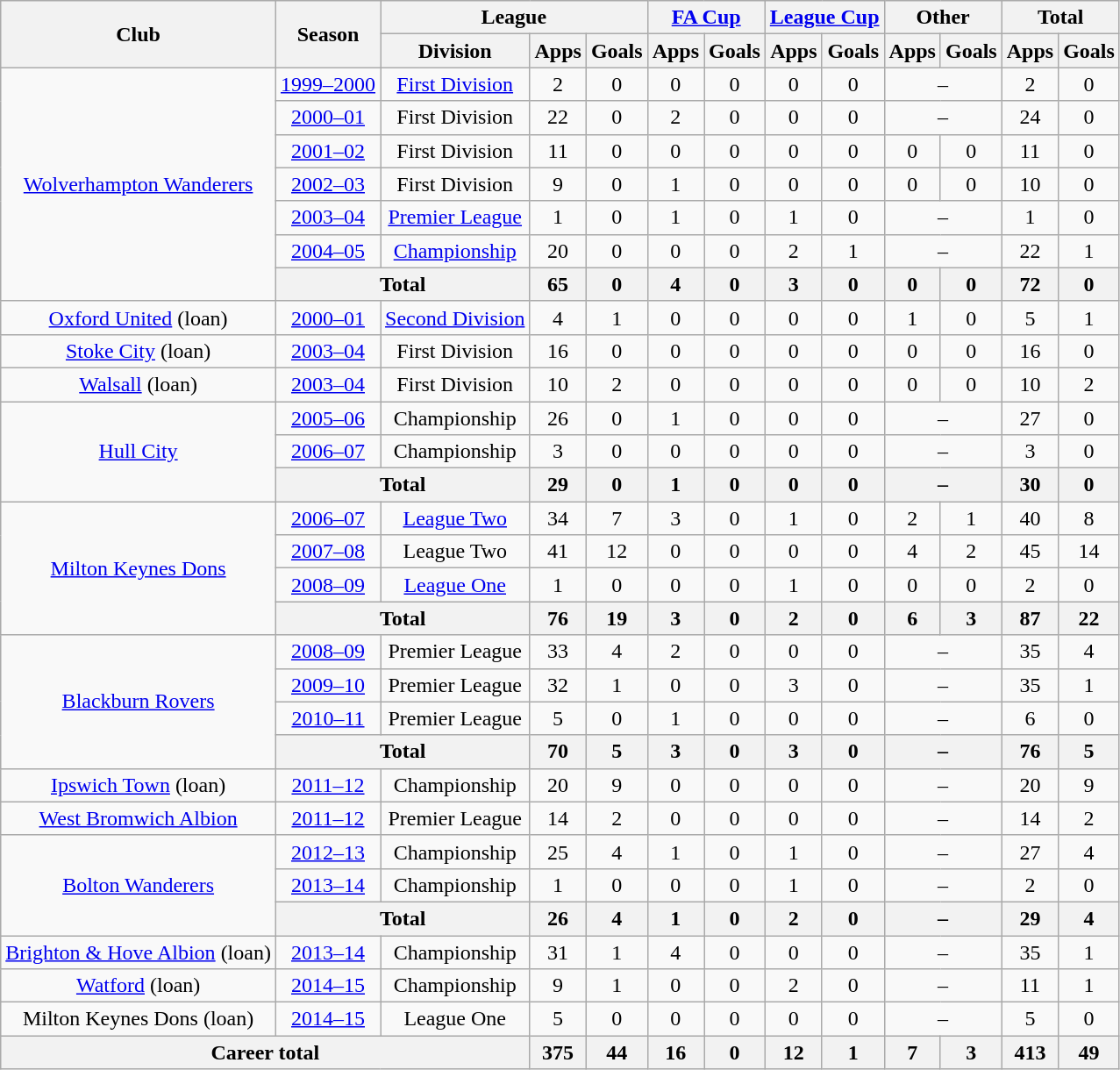<table class="wikitable" style="text-align:center">
<tr>
<th rowspan="2">Club</th>
<th rowspan="2">Season</th>
<th colspan="3">League</th>
<th colspan="2"><a href='#'>FA Cup</a></th>
<th colspan="2"><a href='#'>League Cup</a></th>
<th colspan="2">Other</th>
<th colspan="2">Total</th>
</tr>
<tr>
<th>Division</th>
<th>Apps</th>
<th>Goals</th>
<th>Apps</th>
<th>Goals</th>
<th>Apps</th>
<th>Goals</th>
<th>Apps</th>
<th>Goals</th>
<th>Apps</th>
<th>Goals</th>
</tr>
<tr>
<td rowspan="7"><a href='#'>Wolverhampton Wanderers</a></td>
<td><a href='#'>1999–2000</a></td>
<td><a href='#'>First Division</a></td>
<td>2</td>
<td>0</td>
<td>0</td>
<td>0</td>
<td>0</td>
<td>0</td>
<td colspan="2">–</td>
<td>2</td>
<td>0</td>
</tr>
<tr>
<td><a href='#'>2000–01</a></td>
<td>First Division</td>
<td>22</td>
<td>0</td>
<td>2</td>
<td>0</td>
<td>0</td>
<td>0</td>
<td colspan="2">–</td>
<td>24</td>
<td>0</td>
</tr>
<tr>
<td><a href='#'>2001–02</a></td>
<td>First Division</td>
<td>11</td>
<td>0</td>
<td>0</td>
<td>0</td>
<td>0</td>
<td>0</td>
<td>0</td>
<td>0</td>
<td>11</td>
<td>0</td>
</tr>
<tr>
<td><a href='#'>2002–03</a></td>
<td>First Division</td>
<td>9</td>
<td>0</td>
<td>1</td>
<td>0</td>
<td>0</td>
<td>0</td>
<td>0</td>
<td>0</td>
<td>10</td>
<td>0</td>
</tr>
<tr>
<td><a href='#'>2003–04</a></td>
<td><a href='#'>Premier League</a></td>
<td>1</td>
<td>0</td>
<td>1</td>
<td>0</td>
<td>1</td>
<td>0</td>
<td colspan="2">–</td>
<td>1</td>
<td>0</td>
</tr>
<tr>
<td><a href='#'>2004–05</a></td>
<td><a href='#'>Championship</a></td>
<td>20</td>
<td>0</td>
<td>0</td>
<td>0</td>
<td>2</td>
<td>1</td>
<td colspan="2">–</td>
<td>22</td>
<td>1</td>
</tr>
<tr>
<th colspan="2">Total</th>
<th>65</th>
<th>0</th>
<th>4</th>
<th>0</th>
<th>3</th>
<th>0</th>
<th>0</th>
<th>0</th>
<th>72</th>
<th>0</th>
</tr>
<tr>
<td><a href='#'>Oxford United</a> (loan)</td>
<td><a href='#'>2000–01</a></td>
<td><a href='#'>Second Division</a></td>
<td>4</td>
<td>1</td>
<td>0</td>
<td>0</td>
<td>0</td>
<td>0</td>
<td>1</td>
<td>0</td>
<td>5</td>
<td>1</td>
</tr>
<tr>
<td><a href='#'>Stoke City</a> (loan)</td>
<td><a href='#'>2003–04</a></td>
<td>First Division</td>
<td>16</td>
<td>0</td>
<td>0</td>
<td>0</td>
<td>0</td>
<td>0</td>
<td>0</td>
<td>0</td>
<td>16</td>
<td>0</td>
</tr>
<tr>
<td><a href='#'>Walsall</a> (loan)</td>
<td><a href='#'>2003–04</a></td>
<td>First Division</td>
<td>10</td>
<td>2</td>
<td>0</td>
<td>0</td>
<td>0</td>
<td>0</td>
<td>0</td>
<td>0</td>
<td>10</td>
<td>2</td>
</tr>
<tr>
<td rowspan="3"><a href='#'>Hull City</a></td>
<td><a href='#'>2005–06</a></td>
<td>Championship</td>
<td>26</td>
<td>0</td>
<td>1</td>
<td>0</td>
<td>0</td>
<td>0</td>
<td colspan="2">–</td>
<td>27</td>
<td>0</td>
</tr>
<tr>
<td><a href='#'>2006–07</a></td>
<td>Championship</td>
<td>3</td>
<td>0</td>
<td>0</td>
<td>0</td>
<td>0</td>
<td>0</td>
<td colspan="2">–</td>
<td>3</td>
<td>0</td>
</tr>
<tr>
<th colspan="2">Total</th>
<th>29</th>
<th>0</th>
<th>1</th>
<th>0</th>
<th>0</th>
<th>0</th>
<th colspan="2">–</th>
<th>30</th>
<th>0</th>
</tr>
<tr>
<td rowspan="4"><a href='#'>Milton Keynes Dons</a></td>
<td><a href='#'>2006–07</a></td>
<td><a href='#'>League Two</a></td>
<td>34</td>
<td>7</td>
<td>3</td>
<td>0</td>
<td>1</td>
<td>0</td>
<td>2</td>
<td>1</td>
<td>40</td>
<td>8</td>
</tr>
<tr>
<td><a href='#'>2007–08</a></td>
<td>League Two</td>
<td>41</td>
<td>12</td>
<td>0</td>
<td>0</td>
<td>0</td>
<td>0</td>
<td>4</td>
<td>2</td>
<td>45</td>
<td>14</td>
</tr>
<tr>
<td><a href='#'>2008–09</a></td>
<td><a href='#'>League One</a></td>
<td>1</td>
<td>0</td>
<td>0</td>
<td>0</td>
<td>1</td>
<td>0</td>
<td>0</td>
<td>0</td>
<td>2</td>
<td>0</td>
</tr>
<tr>
<th colspan="2">Total</th>
<th>76</th>
<th>19</th>
<th>3</th>
<th>0</th>
<th>2</th>
<th>0</th>
<th>6</th>
<th>3</th>
<th>87</th>
<th>22</th>
</tr>
<tr>
<td rowspan="4"><a href='#'>Blackburn Rovers</a></td>
<td><a href='#'>2008–09</a></td>
<td>Premier League</td>
<td>33</td>
<td>4</td>
<td>2</td>
<td>0</td>
<td>0</td>
<td>0</td>
<td colspan="2">–</td>
<td>35</td>
<td>4</td>
</tr>
<tr>
<td><a href='#'>2009–10</a></td>
<td>Premier League</td>
<td>32</td>
<td>1</td>
<td>0</td>
<td>0</td>
<td>3</td>
<td>0</td>
<td colspan="2">–</td>
<td>35</td>
<td>1</td>
</tr>
<tr>
<td><a href='#'>2010–11</a></td>
<td>Premier League</td>
<td>5</td>
<td>0</td>
<td>1</td>
<td>0</td>
<td>0</td>
<td>0</td>
<td colspan="2">–</td>
<td>6</td>
<td>0</td>
</tr>
<tr>
<th colspan="2">Total</th>
<th>70</th>
<th>5</th>
<th>3</th>
<th>0</th>
<th>3</th>
<th>0</th>
<th colspan="2">–</th>
<th>76</th>
<th>5</th>
</tr>
<tr>
<td><a href='#'>Ipswich Town</a> (loan)</td>
<td><a href='#'>2011–12</a></td>
<td>Championship</td>
<td>20</td>
<td>9</td>
<td>0</td>
<td>0</td>
<td>0</td>
<td>0</td>
<td colspan="2">–</td>
<td>20</td>
<td>9</td>
</tr>
<tr>
<td><a href='#'>West Bromwich Albion</a></td>
<td><a href='#'>2011–12</a></td>
<td>Premier League</td>
<td>14</td>
<td>2</td>
<td>0</td>
<td>0</td>
<td>0</td>
<td>0</td>
<td colspan="2">–</td>
<td>14</td>
<td>2</td>
</tr>
<tr>
<td rowspan="3"><a href='#'>Bolton Wanderers</a></td>
<td><a href='#'>2012–13</a></td>
<td>Championship</td>
<td>25</td>
<td>4</td>
<td>1</td>
<td>0</td>
<td>1</td>
<td>0</td>
<td colspan="2">–</td>
<td>27</td>
<td>4</td>
</tr>
<tr>
<td><a href='#'>2013–14</a></td>
<td>Championship</td>
<td>1</td>
<td>0</td>
<td>0</td>
<td>0</td>
<td>1</td>
<td>0</td>
<td colspan="2">–</td>
<td>2</td>
<td>0</td>
</tr>
<tr>
<th colspan="2">Total</th>
<th>26</th>
<th>4</th>
<th>1</th>
<th>0</th>
<th>2</th>
<th>0</th>
<th colspan="2">–</th>
<th>29</th>
<th>4</th>
</tr>
<tr>
<td><a href='#'>Brighton & Hove Albion</a> (loan)</td>
<td><a href='#'>2013–14</a></td>
<td>Championship</td>
<td>31</td>
<td>1</td>
<td>4</td>
<td>0</td>
<td>0</td>
<td>0</td>
<td colspan="2">–</td>
<td>35</td>
<td>1</td>
</tr>
<tr>
<td><a href='#'>Watford</a> (loan)</td>
<td><a href='#'>2014–15</a></td>
<td>Championship</td>
<td>9</td>
<td>1</td>
<td>0</td>
<td>0</td>
<td>2</td>
<td>0</td>
<td colspan="2">–</td>
<td>11</td>
<td>1</td>
</tr>
<tr>
<td>Milton Keynes Dons (loan)</td>
<td><a href='#'>2014–15</a></td>
<td>League One</td>
<td>5</td>
<td>0</td>
<td>0</td>
<td>0</td>
<td>0</td>
<td>0</td>
<td colspan="2">–</td>
<td>5</td>
<td>0</td>
</tr>
<tr>
<th colspan="3">Career total</th>
<th>375</th>
<th>44</th>
<th>16</th>
<th>0</th>
<th>12</th>
<th>1</th>
<th>7</th>
<th>3</th>
<th>413</th>
<th>49</th>
</tr>
</table>
